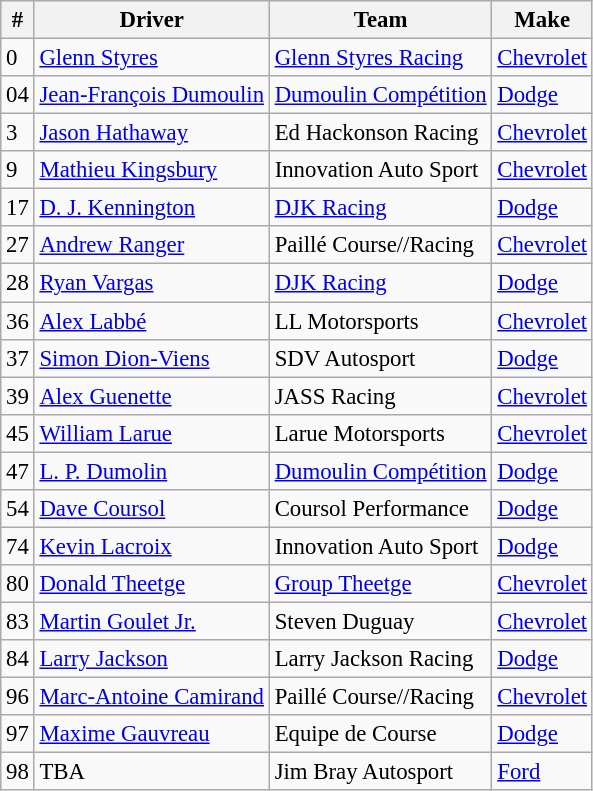<table class="wikitable" style="font-size: 95%;">
<tr>
<th>#</th>
<th>Driver</th>
<th>Team</th>
<th>Make</th>
</tr>
<tr>
<td>0</td>
<td><a href='#'>Glenn Styres</a></td>
<td><a href='#'>Glenn Styres Racing</a></td>
<td><a href='#'>Chevrolet</a></td>
</tr>
<tr>
<td>04</td>
<td><a href='#'>Jean-François Dumoulin</a></td>
<td><a href='#'>Dumoulin Compétition</a></td>
<td><a href='#'>Dodge</a></td>
</tr>
<tr>
<td>3</td>
<td><a href='#'>Jason Hathaway</a></td>
<td>Ed Hackonson Racing</td>
<td><a href='#'>Chevrolet</a></td>
</tr>
<tr>
<td>9</td>
<td><a href='#'>Mathieu Kingsbury</a></td>
<td>Innovation Auto Sport</td>
<td><a href='#'>Chevrolet</a></td>
</tr>
<tr>
<td>17</td>
<td><a href='#'>D. J. Kennington</a></td>
<td><a href='#'>DJK Racing</a></td>
<td><a href='#'>Dodge</a></td>
</tr>
<tr>
<td>27</td>
<td><a href='#'>Andrew Ranger</a></td>
<td>Paillé Course//Racing</td>
<td><a href='#'>Chevrolet</a></td>
</tr>
<tr>
<td>28</td>
<td><a href='#'>Ryan Vargas</a></td>
<td><a href='#'>DJK Racing</a></td>
<td><a href='#'>Dodge</a></td>
</tr>
<tr>
<td>36</td>
<td><a href='#'>Alex Labbé</a></td>
<td>LL Motorsports</td>
<td><a href='#'>Chevrolet</a></td>
</tr>
<tr>
<td>37</td>
<td><a href='#'>Simon Dion-Viens</a></td>
<td>SDV Autosport</td>
<td><a href='#'>Dodge</a></td>
</tr>
<tr>
<td>39</td>
<td><a href='#'>Alex Guenette</a></td>
<td>JASS Racing</td>
<td><a href='#'>Chevrolet</a></td>
</tr>
<tr>
<td>45</td>
<td><a href='#'>William Larue</a></td>
<td>Larue Motorsports</td>
<td><a href='#'>Chevrolet</a></td>
</tr>
<tr>
<td>47</td>
<td><a href='#'>L. P. Dumolin</a></td>
<td><a href='#'>Dumoulin Compétition</a></td>
<td><a href='#'>Dodge</a></td>
</tr>
<tr>
<td>54</td>
<td><a href='#'>Dave Coursol</a></td>
<td>Coursol Performance</td>
<td><a href='#'>Dodge</a></td>
</tr>
<tr>
<td>74</td>
<td><a href='#'>Kevin Lacroix</a></td>
<td>Innovation Auto Sport</td>
<td><a href='#'>Dodge</a></td>
</tr>
<tr>
<td>80</td>
<td><a href='#'>Donald Theetge</a></td>
<td><a href='#'>Group Theetge</a></td>
<td><a href='#'>Chevrolet</a></td>
</tr>
<tr>
<td>83</td>
<td><a href='#'>Martin Goulet Jr.</a></td>
<td>Steven Duguay</td>
<td><a href='#'>Chevrolet</a></td>
</tr>
<tr>
<td>84</td>
<td><a href='#'>Larry Jackson</a></td>
<td>Larry Jackson Racing</td>
<td><a href='#'>Dodge</a></td>
</tr>
<tr>
<td>96</td>
<td><a href='#'>Marc-Antoine Camirand</a></td>
<td>Paillé Course//Racing</td>
<td><a href='#'>Chevrolet</a></td>
</tr>
<tr>
<td>97</td>
<td><a href='#'>Maxime Gauvreau</a></td>
<td>Equipe de Course</td>
<td><a href='#'>Dodge</a></td>
</tr>
<tr>
<td>98</td>
<td>TBA</td>
<td>Jim Bray Autosport</td>
<td><a href='#'>Ford</a></td>
</tr>
</table>
